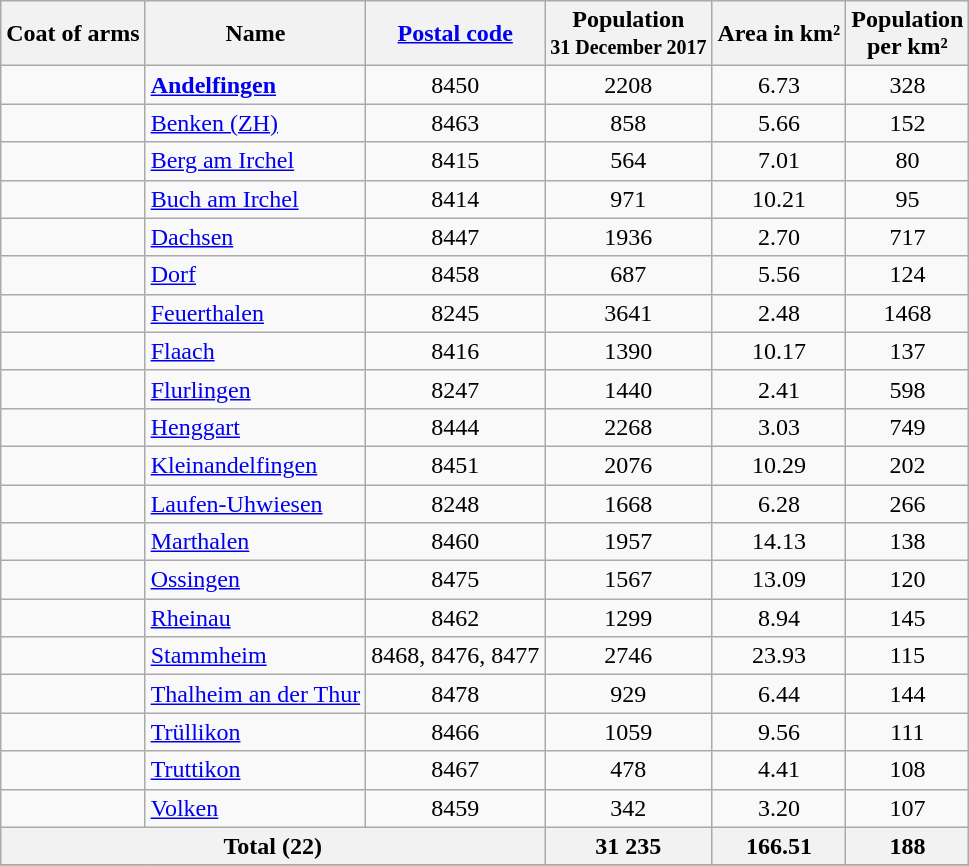<table class="wikitable sortable" style="text-align:center">
<tr>
<th class="unsortable">Coat of arms</th>
<th align="left">Name</th>
<th align="left"><a href='#'>Postal code</a></th>
<th>Population<br><small>31 December 2017</small></th>
<th>Area in km²</th>
<th>Population <br>per km²</th>
</tr>
<tr>
<td></td>
<td style="text-align:left"><strong><a href='#'>Andelfingen</a></strong></td>
<td>8450</td>
<td>2208</td>
<td>6.73</td>
<td>328</td>
</tr>
<tr>
<td></td>
<td style="text-align:left"><a href='#'>Benken (ZH)</a></td>
<td>8463</td>
<td>858</td>
<td>5.66</td>
<td>152</td>
</tr>
<tr>
<td></td>
<td style="text-align:left"><a href='#'>Berg am Irchel</a></td>
<td>8415</td>
<td>564</td>
<td>7.01</td>
<td>80</td>
</tr>
<tr>
<td></td>
<td style="text-align:left"><a href='#'>Buch am Irchel</a></td>
<td>8414</td>
<td>971</td>
<td>10.21</td>
<td>95</td>
</tr>
<tr>
<td></td>
<td style="text-align:left"><a href='#'>Dachsen</a></td>
<td>8447</td>
<td>1936</td>
<td>2.70</td>
<td>717</td>
</tr>
<tr>
<td></td>
<td style="text-align:left"><a href='#'>Dorf</a></td>
<td>8458</td>
<td>687</td>
<td>5.56</td>
<td>124</td>
</tr>
<tr>
<td></td>
<td style="text-align:left"><a href='#'>Feuerthalen</a></td>
<td>8245</td>
<td>3641</td>
<td>2.48</td>
<td>1468</td>
</tr>
<tr>
<td></td>
<td style="text-align:left"><a href='#'>Flaach</a></td>
<td>8416</td>
<td>1390</td>
<td>10.17</td>
<td>137</td>
</tr>
<tr>
<td></td>
<td style="text-align:left"><a href='#'>Flurlingen</a></td>
<td>8247</td>
<td>1440</td>
<td>2.41</td>
<td>598</td>
</tr>
<tr>
<td></td>
<td style="text-align:left"><a href='#'>Henggart</a></td>
<td>8444</td>
<td>2268</td>
<td>3.03</td>
<td>749</td>
</tr>
<tr>
<td></td>
<td style="text-align:left"><a href='#'>Kleinandelfingen</a></td>
<td>8451</td>
<td>2076</td>
<td>10.29</td>
<td>202</td>
</tr>
<tr>
<td></td>
<td style="text-align:left"><a href='#'>Laufen-Uhwiesen</a></td>
<td>8248</td>
<td>1668</td>
<td>6.28</td>
<td>266</td>
</tr>
<tr>
<td></td>
<td style="text-align:left"><a href='#'>Marthalen</a></td>
<td>8460</td>
<td>1957</td>
<td>14.13</td>
<td>138</td>
</tr>
<tr>
<td></td>
<td style="text-align:left"><a href='#'>Ossingen</a></td>
<td>8475</td>
<td>1567</td>
<td>13.09</td>
<td>120</td>
</tr>
<tr>
<td></td>
<td style="text-align:left"><a href='#'>Rheinau</a></td>
<td>8462</td>
<td>1299</td>
<td>8.94</td>
<td>145</td>
</tr>
<tr>
<td></td>
<td style="text-align:left"><a href='#'>Stammheim</a></td>
<td>8468, 8476, 8477</td>
<td>2746</td>
<td>23.93</td>
<td>115</td>
</tr>
<tr>
<td></td>
<td style="text-align:left"><a href='#'>Thalheim an der Thur</a></td>
<td>8478</td>
<td>929</td>
<td>6.44</td>
<td>144</td>
</tr>
<tr>
<td></td>
<td style="text-align:left"><a href='#'>Trüllikon</a></td>
<td>8466</td>
<td>1059</td>
<td>9.56</td>
<td>111</td>
</tr>
<tr>
<td></td>
<td style="text-align:left"><a href='#'>Truttikon</a></td>
<td>8467</td>
<td>478</td>
<td>4.41</td>
<td>108</td>
</tr>
<tr>
<td></td>
<td style="text-align:left"><a href='#'>Volken</a></td>
<td>8459</td>
<td>342</td>
<td>3.20</td>
<td>107</td>
</tr>
<tr>
<th colspan="3">Total (22)</th>
<th>31 235</th>
<th>166.51</th>
<th>188</th>
</tr>
<tr>
</tr>
</table>
